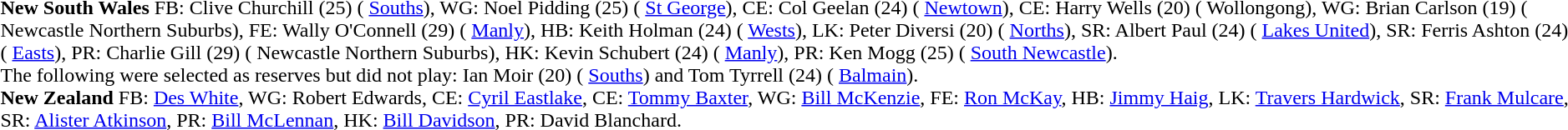<table width="100%" class="mw-collapsible mw-collapsed">
<tr>
<td valign="top" width="50%"><br><strong>New South Wales</strong> FB: Clive Churchill (25) ( <a href='#'>Souths</a>), WG: Noel Pidding (25) ( <a href='#'>St George</a>), CE: Col Geelan (24) ( <a href='#'>Newtown</a>), CE: Harry Wells (20) ( Wollongong), WG: Brian Carlson (19) ( Newcastle Northern Suburbs), FE: Wally O'Connell (29) ( <a href='#'>Manly</a>), HB: Keith Holman (24) ( <a href='#'>Wests</a>), LK: Peter Diversi (20) ( <a href='#'>Norths</a>), SR: Albert Paul (24) ( <a href='#'>Lakes United</a>), SR: Ferris Ashton (24) ( <a href='#'>Easts</a>), PR: Charlie Gill (29) ( Newcastle Northern Suburbs), HK: Kevin Schubert (24) ( <a href='#'>Manly</a>), PR: Ken Mogg (25) ( <a href='#'>South Newcastle</a>).<br>
The following were selected as reserves but did not play: Ian Moir (20) ( <a href='#'>Souths</a>) and Tom Tyrrell (24) ( <a href='#'>Balmain</a>). <br> 
<strong>New Zealand</strong> FB: <a href='#'>Des White</a>, WG: Robert Edwards, CE: <a href='#'>Cyril Eastlake</a>, CE: <a href='#'>Tommy Baxter</a>, WG: <a href='#'>Bill McKenzie</a>, FE: <a href='#'>Ron McKay</a>, HB: <a href='#'>Jimmy Haig</a>, LK: <a href='#'>Travers Hardwick</a>, SR: <a href='#'>Frank Mulcare</a>, SR: <a href='#'>Alister Atkinson</a>, PR: <a href='#'>Bill McLennan</a>, HK: <a href='#'>Bill Davidson</a>, PR: David Blanchard.</td>
</tr>
</table>
